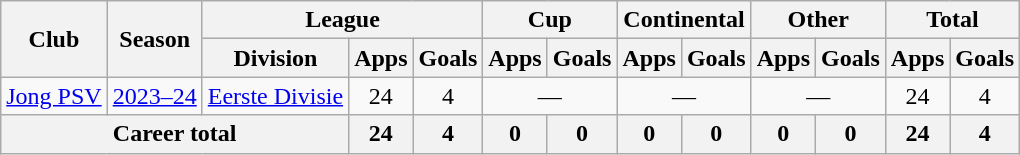<table class="wikitable" style="text-align:center">
<tr>
<th rowspan="2">Club</th>
<th rowspan="2">Season</th>
<th colspan="3">League</th>
<th colspan="2">Cup</th>
<th colspan="2">Continental</th>
<th colspan="2">Other</th>
<th colspan="2">Total</th>
</tr>
<tr>
<th>Division</th>
<th>Apps</th>
<th>Goals</th>
<th>Apps</th>
<th>Goals</th>
<th>Apps</th>
<th>Goals</th>
<th>Apps</th>
<th>Goals</th>
<th>Apps</th>
<th>Goals</th>
</tr>
<tr>
<td><a href='#'>Jong PSV</a></td>
<td><a href='#'>2023–24</a></td>
<td><a href='#'>Eerste Divisie</a></td>
<td>24</td>
<td>4</td>
<td colspan="2">—</td>
<td colspan="2">—</td>
<td colspan="2">—</td>
<td>24</td>
<td>4</td>
</tr>
<tr>
<th colspan="3">Career total</th>
<th>24</th>
<th>4</th>
<th>0</th>
<th>0</th>
<th>0</th>
<th>0</th>
<th>0</th>
<th>0</th>
<th>24</th>
<th>4</th>
</tr>
</table>
